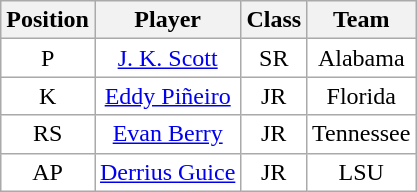<table class="wikitable sortable">
<tr>
<th>Position</th>
<th>Player</th>
<th>Class</th>
<th>Team</th>
</tr>
<tr style="text-align:center;">
<td style="background:white">P</td>
<td style="background:white"><a href='#'>J. K. Scott</a></td>
<td style="background:white">SR</td>
<td style="background:white">Alabama</td>
</tr>
<tr style="text-align:center;">
<td style="background:white">K</td>
<td style="background:white"><a href='#'>Eddy Piñeiro</a></td>
<td style="background:white">JR</td>
<td style="background:white">Florida</td>
</tr>
<tr style="text-align:center;">
<td style="background:white">RS</td>
<td style="background:white"><a href='#'>Evan Berry</a></td>
<td style="background:white">JR</td>
<td style="background:white">Tennessee</td>
</tr>
<tr style="text-align:center;">
<td style="background:white">AP</td>
<td style="background:white"><a href='#'>Derrius Guice</a></td>
<td style="background:white">JR</td>
<td style="background:white">LSU</td>
</tr>
</table>
